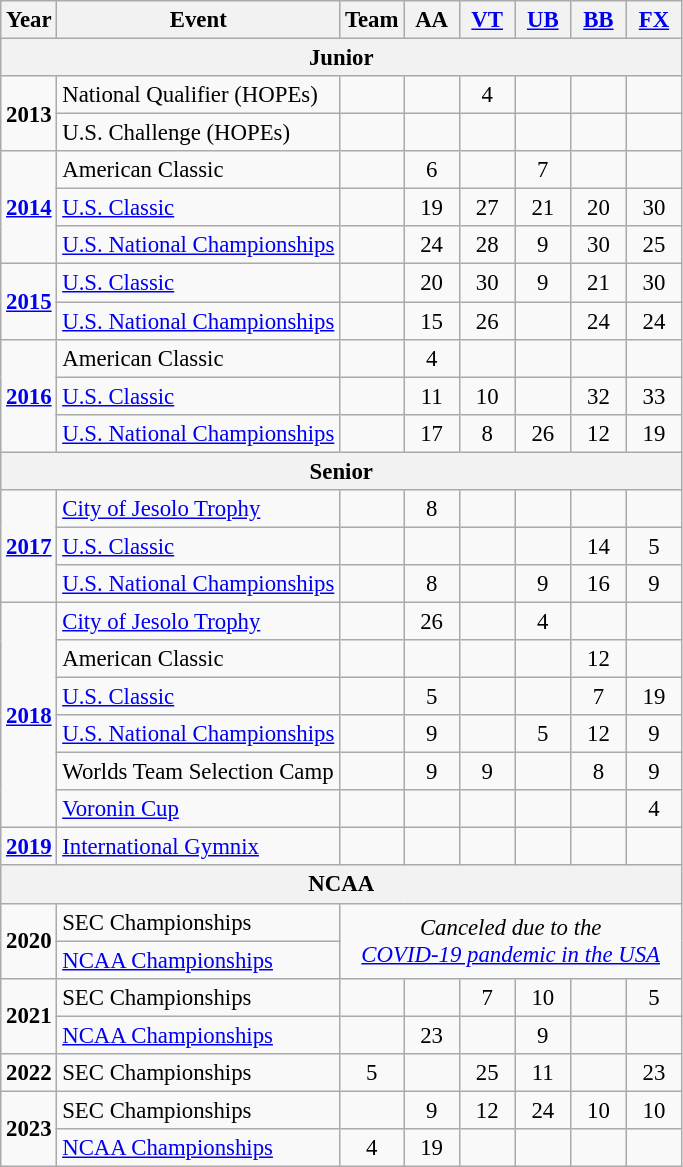<table class="wikitable" style="text-align:center; font-size:95%;">
<tr>
<th align=center>Year</th>
<th align=center>Event</th>
<th style="width:30px;">Team</th>
<th style="width:30px;">AA</th>
<th style="width:30px;"><a href='#'>VT</a></th>
<th style="width:30px;"><a href='#'>UB</a></th>
<th style="width:30px;"><a href='#'>BB</a></th>
<th style="width:30px;"><a href='#'>FX</a></th>
</tr>
<tr>
<th colspan="8"><strong>Junior</strong></th>
</tr>
<tr>
<td rowspan="2"><strong>2013</strong></td>
<td align=left>National Qualifier (HOPEs)</td>
<td></td>
<td></td>
<td>4</td>
<td></td>
<td></td>
<td></td>
</tr>
<tr>
<td align=left>U.S. Challenge (HOPEs)</td>
<td></td>
<td></td>
<td></td>
<td></td>
<td></td>
<td></td>
</tr>
<tr>
<td rowspan="3"><strong><a href='#'>2014</a></strong></td>
<td align=left>American Classic</td>
<td></td>
<td>6</td>
<td></td>
<td>7</td>
<td></td>
<td></td>
</tr>
<tr>
<td align=left><a href='#'>U.S. Classic</a></td>
<td></td>
<td>19</td>
<td>27</td>
<td>21</td>
<td>20</td>
<td>30</td>
</tr>
<tr>
<td align=left><a href='#'>U.S. National Championships</a></td>
<td></td>
<td>24</td>
<td>28</td>
<td>9</td>
<td>30</td>
<td>25</td>
</tr>
<tr>
<td rowspan="2"><strong><a href='#'>2015</a></strong></td>
<td align=left><a href='#'>U.S. Classic</a></td>
<td></td>
<td>20</td>
<td>30</td>
<td>9</td>
<td>21</td>
<td>30</td>
</tr>
<tr>
<td align=left><a href='#'>U.S. National Championships</a></td>
<td></td>
<td>15</td>
<td>26</td>
<td></td>
<td>24</td>
<td>24</td>
</tr>
<tr>
<td rowspan="3"><strong><a href='#'>2016</a></strong></td>
<td align=left>American Classic</td>
<td></td>
<td>4</td>
<td></td>
<td></td>
<td></td>
<td></td>
</tr>
<tr>
<td align=left><a href='#'>U.S. Classic</a></td>
<td></td>
<td>11</td>
<td>10</td>
<td></td>
<td>32</td>
<td>33</td>
</tr>
<tr>
<td align=left><a href='#'>U.S. National Championships</a></td>
<td></td>
<td>17</td>
<td>8</td>
<td>26</td>
<td>12</td>
<td>19</td>
</tr>
<tr>
<th colspan="8"><strong>Senior</strong></th>
</tr>
<tr>
<td rowspan="3"><strong><a href='#'>2017</a></strong></td>
<td align=left><a href='#'>City of Jesolo Trophy</a></td>
<td></td>
<td>8</td>
<td></td>
<td></td>
<td></td>
<td></td>
</tr>
<tr>
<td align=left><a href='#'>U.S. Classic</a></td>
<td></td>
<td></td>
<td></td>
<td></td>
<td>14</td>
<td>5</td>
</tr>
<tr>
<td align=left><a href='#'>U.S. National Championships</a></td>
<td></td>
<td>8</td>
<td></td>
<td>9</td>
<td>16</td>
<td>9</td>
</tr>
<tr>
<td rowspan="6"><strong><a href='#'>2018</a></strong></td>
<td align=left><a href='#'>City of Jesolo Trophy</a></td>
<td></td>
<td>26</td>
<td></td>
<td>4</td>
<td></td>
<td></td>
</tr>
<tr>
<td align=left>American Classic</td>
<td></td>
<td></td>
<td></td>
<td></td>
<td>12</td>
<td></td>
</tr>
<tr>
<td align=left><a href='#'>U.S. Classic</a></td>
<td></td>
<td>5</td>
<td></td>
<td></td>
<td>7</td>
<td>19</td>
</tr>
<tr>
<td align=left><a href='#'>U.S. National Championships</a></td>
<td></td>
<td>9</td>
<td></td>
<td>5</td>
<td>12</td>
<td>9</td>
</tr>
<tr>
<td align=left>Worlds Team Selection Camp</td>
<td></td>
<td>9</td>
<td>9</td>
<td></td>
<td>8</td>
<td>9</td>
</tr>
<tr>
<td align=left><a href='#'>Voronin Cup</a></td>
<td></td>
<td></td>
<td></td>
<td></td>
<td></td>
<td>4</td>
</tr>
<tr>
<td rowspan="1"><strong><a href='#'>2019</a></strong></td>
<td align=left><a href='#'>International Gymnix</a></td>
<td></td>
<td></td>
<td></td>
<td></td>
<td></td>
<td></td>
</tr>
<tr>
<th colspan="8"><strong>NCAA</strong></th>
</tr>
<tr>
<td rowspan="2"><strong>2020</strong></td>
<td align=left>SEC Championships</td>
<td rowspan="2" colspan="6"><em>Canceled due to the<br><a href='#'>COVID-19 pandemic in the USA</a></em> </td>
</tr>
<tr>
<td align=left><a href='#'>NCAA Championships</a></td>
</tr>
<tr>
<td rowspan="2"><strong>2021</strong></td>
<td align=left>SEC Championships</td>
<td></td>
<td></td>
<td>7</td>
<td>10</td>
<td></td>
<td>5</td>
</tr>
<tr>
<td align=left><a href='#'>NCAA Championships</a></td>
<td></td>
<td>23</td>
<td></td>
<td>9</td>
<td></td>
<td></td>
</tr>
<tr>
<td rowspan="1"><strong>2022</strong></td>
<td align=left>SEC Championships</td>
<td>5</td>
<td></td>
<td>25</td>
<td>11</td>
<td></td>
<td>23</td>
</tr>
<tr>
<td rowspan="2"><strong>2023</strong></td>
<td align=left>SEC Championships</td>
<td></td>
<td>9</td>
<td>12</td>
<td>24</td>
<td>10</td>
<td>10</td>
</tr>
<tr>
<td align=left><a href='#'>NCAA Championships</a></td>
<td>4</td>
<td>19</td>
<td></td>
<td></td>
<td></td>
<td></td>
</tr>
</table>
